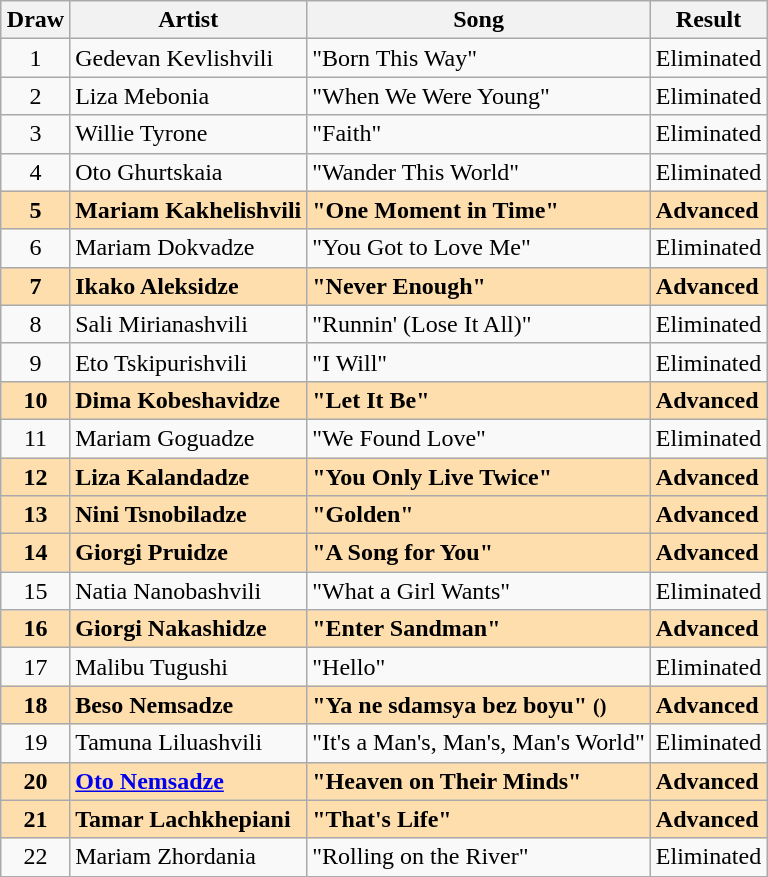<table class="sortable wikitable" style="margin: 1em auto 1em auto; text-align:center">
<tr>
<th>Draw</th>
<th>Artist</th>
<th>Song</th>
<th>Result</th>
</tr>
<tr>
<td>1</td>
<td align="left">Gedevan Kevlishvili</td>
<td align="left">"Born This Way"</td>
<td align="left">Eliminated</td>
</tr>
<tr>
<td>2</td>
<td align="left">Liza Mebonia</td>
<td align="left">"When We Were Young"</td>
<td align="left">Eliminated</td>
</tr>
<tr>
<td>3</td>
<td align="left">Willie Tyrone</td>
<td align="left">"Faith"</td>
<td align="left">Eliminated</td>
</tr>
<tr>
<td>4</td>
<td align="left">Oto Ghurtskaia</td>
<td align="left">"Wander This World"</td>
<td align="left">Eliminated</td>
</tr>
<tr style="font-weight:bold; background:navajowhite;">
<td>5</td>
<td align="left">Mariam Kakhelishvili</td>
<td align="left">"One Moment in Time"</td>
<td align="left">Advanced</td>
</tr>
<tr>
<td>6</td>
<td align="left">Mariam Dokvadze</td>
<td align="left">"You Got to Love Me"</td>
<td align="left">Eliminated</td>
</tr>
<tr style="font-weight:bold; background:navajowhite;">
<td>7</td>
<td align="left">Ikako Aleksidze</td>
<td align="left">"Never Enough"</td>
<td align="left">Advanced</td>
</tr>
<tr>
<td>8</td>
<td align="left">Sali Mirianashvili</td>
<td align="left">"Runnin' (Lose It All)"</td>
<td align="left">Eliminated</td>
</tr>
<tr>
<td>9</td>
<td align="left">Eto Tskipurishvili</td>
<td align="left">"I Will"</td>
<td align="left">Eliminated</td>
</tr>
<tr style="font-weight:bold; background:navajowhite;">
<td>10</td>
<td align="left">Dima Kobeshavidze</td>
<td align="left">"Let It Be"</td>
<td align="left">Advanced</td>
</tr>
<tr>
<td>11</td>
<td align="left">Mariam Goguadze</td>
<td align="left">"We Found Love"</td>
<td align="left">Eliminated</td>
</tr>
<tr style="font-weight:bold; background:navajowhite;">
<td>12</td>
<td align="left">Liza Kalandadze</td>
<td align="left">"You Only Live Twice"</td>
<td align="left">Advanced</td>
</tr>
<tr style="font-weight:bold; background:navajowhite;">
<td>13</td>
<td align="left">Nini Tsnobiladze</td>
<td align="left">"Golden"</td>
<td align="left">Advanced</td>
</tr>
<tr style="font-weight:bold; background:navajowhite;">
<td>14</td>
<td align="left">Giorgi Pruidze</td>
<td align="left">"A Song for You"</td>
<td align="left">Advanced</td>
</tr>
<tr>
<td>15</td>
<td align="left">Natia Nanobashvili</td>
<td align="left">"What a Girl Wants"</td>
<td align="left">Eliminated</td>
</tr>
<tr style="font-weight:bold; background:navajowhite;">
<td>16</td>
<td align="left">Giorgi Nakashidze</td>
<td align="left">"Enter Sandman"</td>
<td align="left">Advanced</td>
</tr>
<tr>
<td>17</td>
<td align="left">Malibu Tugushi</td>
<td align="left">"Hello"</td>
<td align="left">Eliminated</td>
</tr>
<tr style="font-weight:bold; background:navajowhite;">
<td>18</td>
<td align="left">Beso Nemsadze</td>
<td align="left">"Ya ne sdamsya bez boyu" <small>()</small></td>
<td align="left">Advanced</td>
</tr>
<tr>
<td>19</td>
<td align="left">Tamuna Liluashvili</td>
<td align="left">"It's a Man's, Man's, Man's World"</td>
<td align="left">Eliminated</td>
</tr>
<tr style="font-weight:bold; background:navajowhite;">
<td>20</td>
<td align="left"><a href='#'>Oto Nemsadze</a></td>
<td align="left">"Heaven on Their Minds"</td>
<td align="left">Advanced</td>
</tr>
<tr style="font-weight:bold; background:navajowhite;">
<td>21</td>
<td align="left">Tamar Lachkhepiani</td>
<td align="left">"That's Life"</td>
<td align="left">Advanced</td>
</tr>
<tr>
<td>22</td>
<td align="left">Mariam Zhordania</td>
<td align="left">"Rolling on the River"</td>
<td align="left">Eliminated</td>
</tr>
</table>
